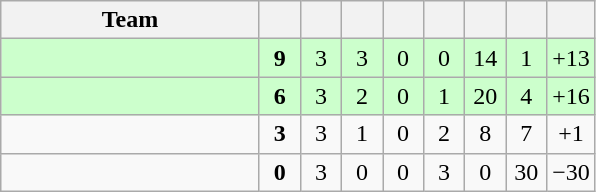<table class="wikitable" style="text-align: center;">
<tr>
<th width=165>Team</th>
<th width=20></th>
<th width=20></th>
<th width=20></th>
<th width=20></th>
<th width=20></th>
<th width=20></th>
<th width=20></th>
<th width=20></th>
</tr>
<tr bgcolor=#ccffcc>
<td style="text-align:left;"></td>
<td><strong>9</strong></td>
<td>3</td>
<td>3</td>
<td>0</td>
<td>0</td>
<td>14</td>
<td>1</td>
<td>+13</td>
</tr>
<tr bgcolor=#ccffcc>
<td style="text-align:left;"></td>
<td><strong>6</strong></td>
<td>3</td>
<td>2</td>
<td>0</td>
<td>1</td>
<td>20</td>
<td>4</td>
<td>+16</td>
</tr>
<tr>
<td style="text-align:left;"></td>
<td><strong>3</strong></td>
<td>3</td>
<td>1</td>
<td>0</td>
<td>2</td>
<td>8</td>
<td>7</td>
<td>+1</td>
</tr>
<tr>
<td style="text-align:left;"></td>
<td><strong>0</strong></td>
<td>3</td>
<td>0</td>
<td>0</td>
<td>3</td>
<td>0</td>
<td>30</td>
<td>−30</td>
</tr>
</table>
